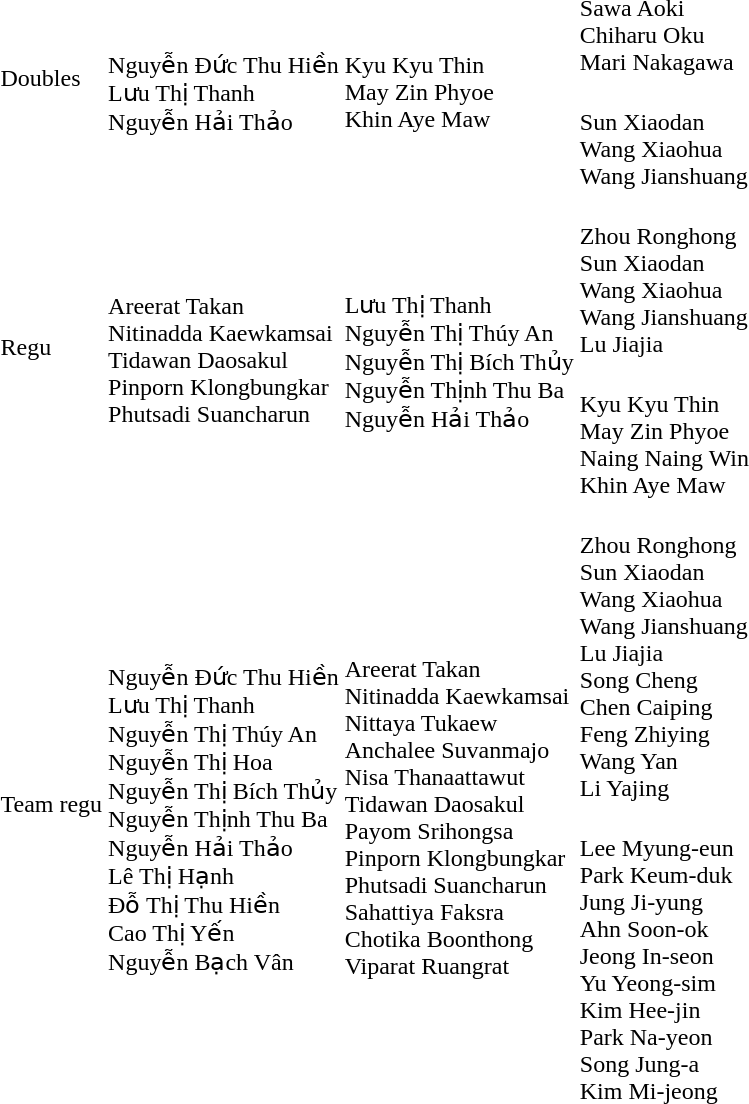<table>
<tr>
<td rowspan=2>Doubles<br></td>
<td rowspan=2><br>Nguyễn Đức Thu Hiền<br>Lưu Thị Thanh<br>Nguyễn Hải Thảo</td>
<td rowspan=2><br>Kyu Kyu Thin<br>May Zin Phyoe<br>Khin Aye Maw</td>
<td><br>Sawa Aoki<br>Chiharu Oku<br>Mari Nakagawa</td>
</tr>
<tr>
<td><br>Sun Xiaodan<br>Wang Xiaohua<br>Wang Jianshuang</td>
</tr>
<tr>
<td rowspan=2>Regu<br></td>
<td rowspan=2><br>Areerat Takan<br>Nitinadda Kaewkamsai<br>Tidawan Daosakul<br>Pinporn Klongbungkar<br>Phutsadi Suancharun</td>
<td rowspan=2><br>Lưu Thị Thanh<br>Nguyễn Thị Thúy An<br>Nguyễn Thị Bích Thủy<br>Nguyễn Thịnh Thu Ba<br>Nguyễn Hải Thảo</td>
<td><br>Zhou Ronghong<br>Sun Xiaodan<br>Wang Xiaohua<br>Wang Jianshuang<br>Lu Jiajia</td>
</tr>
<tr>
<td><br>Kyu Kyu Thin<br>May Zin Phyoe<br>Naing Naing Win<br>Khin Aye Maw</td>
</tr>
<tr>
<td rowspan=2>Team regu<br></td>
<td rowspan=2><br>Nguyễn Đức Thu Hiền<br>Lưu Thị Thanh<br>Nguyễn Thị Thúy An<br>Nguyễn Thị Hoa<br>Nguyễn Thị Bích Thủy<br>Nguyễn Thịnh Thu Ba<br>Nguyễn Hải Thảo<br>Lê Thị Hạnh<br>Đỗ Thị Thu Hiền<br>Cao Thị Yến<br>Nguyễn Bạch Vân</td>
<td rowspan=2><br>Areerat Takan<br>Nitinadda Kaewkamsai<br>Nittaya Tukaew<br>Anchalee Suvanmajo<br>Nisa Thanaattawut<br>Tidawan Daosakul<br>Payom Srihongsa<br>Pinporn Klongbungkar<br>Phutsadi Suancharun<br>Sahattiya Faksra<br>Chotika Boonthong<br>Viparat Ruangrat</td>
<td><br>Zhou Ronghong<br>Sun Xiaodan<br>Wang Xiaohua<br>Wang Jianshuang<br>Lu Jiajia<br>Song Cheng<br>Chen Caiping<br>Feng Zhiying<br>Wang Yan<br>Li Yajing</td>
</tr>
<tr>
<td><br>Lee Myung-eun<br>Park Keum-duk<br>Jung Ji-yung<br>Ahn Soon-ok<br>Jeong In-seon<br>Yu Yeong-sim<br>Kim Hee-jin<br>Park Na-yeon<br>Song Jung-a<br>Kim Mi-jeong</td>
</tr>
</table>
